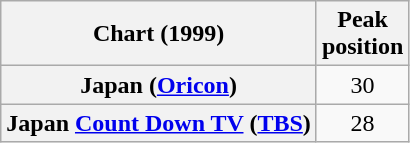<table class="wikitable plainrowheaders">
<tr>
<th>Chart (1999)</th>
<th>Peak<br>position</th>
</tr>
<tr>
<th scope="row">Japan (<a href='#'>Oricon</a>)</th>
<td style="text-align:center;">30</td>
</tr>
<tr>
<th scope="row">Japan <a href='#'>Count Down TV</a> (<a href='#'>TBS</a>)</th>
<td style="text-align:center;">28</td>
</tr>
</table>
